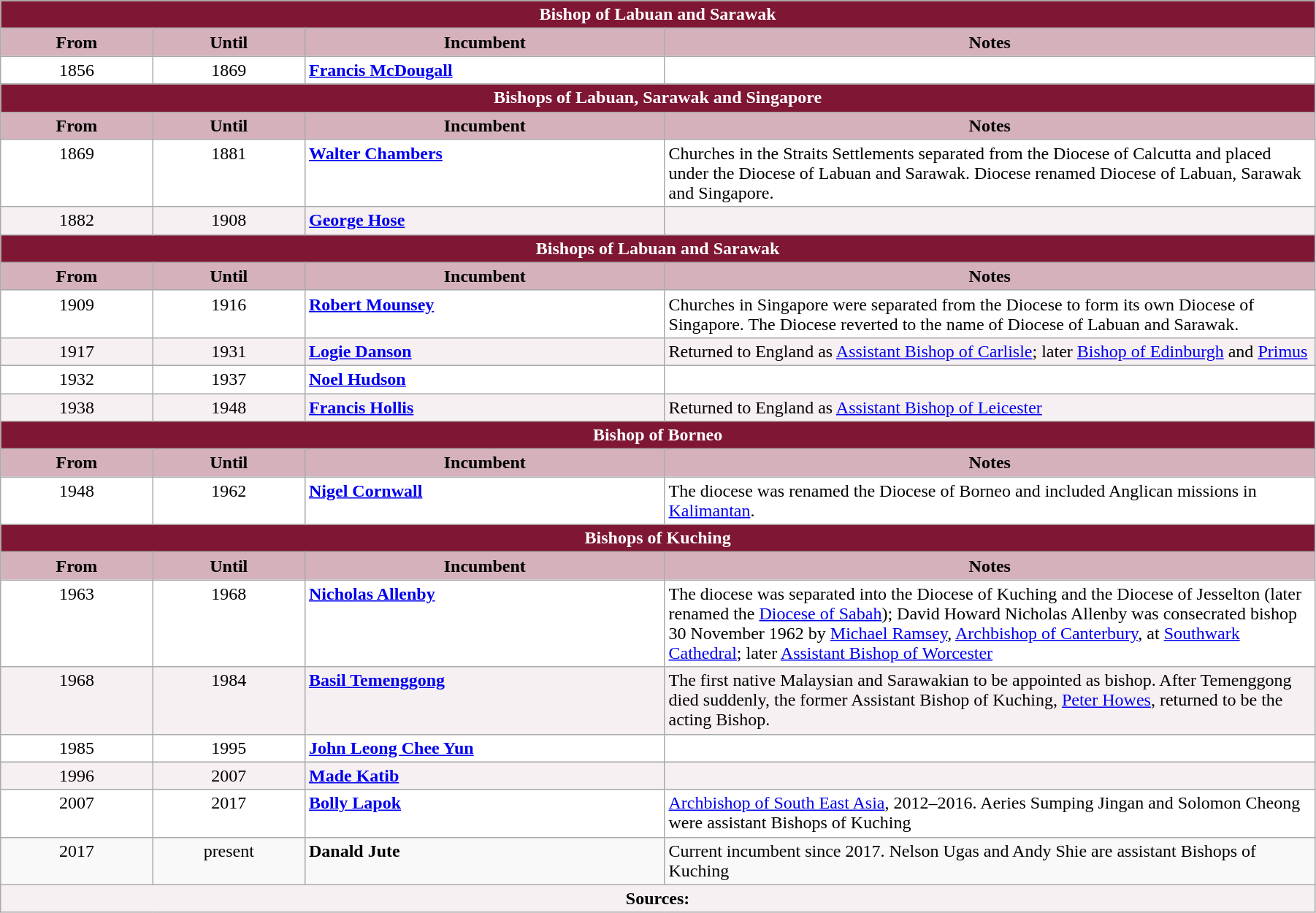<table class="wikitable" style="width: 95%;">
<tr>
<th colspan="4" style="background-color: #7F1734; color: white;">Bishop of Labuan and Sarawak</th>
</tr>
<tr>
<th style="background-color: #D4B1BB; width: 11%;">From</th>
<th style="background-color: #D4B1BB; width: 11%;">Until</th>
<th style="background-color: #D4B1BB; width: 26%;">Incumbent</th>
<th style="background-color: #D4B1BB; width: 47%;">Notes</th>
</tr>
<tr valign="top" style="background-color: white;">
<td style="text-align: center;">1856</td>
<td style="text-align: center;">1869</td>
<td><strong><a href='#'>Francis McDougall</a></strong></td>
<td></td>
</tr>
<tr>
<th colspan="4" style="background-color: #7F1734; color: white;">Bishops of Labuan, Sarawak and Singapore</th>
</tr>
<tr>
<th style="background-color: #D4B1BB;">From</th>
<th style="background-color: #D4B1BB;">Until</th>
<th style="background-color: #D4B1BB;">Incumbent</th>
<th style="background-color: #D4B1BB;">Notes</th>
</tr>
<tr valign="top" style="background-color: white;">
<td style="text-align: center;">1869</td>
<td style="text-align: center;">1881</td>
<td><strong><a href='#'>Walter Chambers</a></strong></td>
<td>Churches in the Straits Settlements separated from the Diocese of Calcutta and placed under the Diocese of Labuan and Sarawak. Diocese renamed Diocese of Labuan, Sarawak and Singapore.</td>
</tr>
<tr valign="top" style="background-color: #F7F0F2;">
<td style="text-align: center;">1882</td>
<td style="text-align: center;">1908</td>
<td><strong><a href='#'>George Hose</a></strong></td>
<td></td>
</tr>
<tr>
<th colspan="4" style="background-color: #7F1734; color: white;">Bishops of Labuan and Sarawak</th>
</tr>
<tr>
<th style="background-color: #D4B1BB;">From</th>
<th style="background-color: #D4B1BB;">Until</th>
<th style="background-color: #D4B1BB;">Incumbent</th>
<th style="background-color: #D4B1BB;">Notes</th>
</tr>
<tr valign="top" style="background-color: white;">
<td style="text-align: center;">1909</td>
<td style="text-align: center;">1916</td>
<td><strong><a href='#'>Robert Mounsey</a></strong></td>
<td>Churches in Singapore were separated from the Diocese to form its own Diocese of Singapore. The Diocese reverted to the name of Diocese of Labuan and Sarawak.</td>
</tr>
<tr valign="top" style="background-color: #F7F0F2;">
<td style="text-align: center;">1917</td>
<td style="text-align: center;">1931</td>
<td><strong><a href='#'>Logie Danson</a></strong></td>
<td>Returned to England as <a href='#'>Assistant Bishop of Carlisle</a>; later <a href='#'>Bishop of Edinburgh</a> and <a href='#'>Primus</a></td>
</tr>
<tr valign="top" style="background-color: white;">
<td style="text-align: center;">1932</td>
<td style="text-align: center;">1937</td>
<td><strong><a href='#'>Noel Hudson</a></strong></td>
<td></td>
</tr>
<tr valign="top" style="background-color: #F7F0F2;">
<td style="text-align: center;">1938</td>
<td style="text-align: center;">1948</td>
<td><strong><a href='#'>Francis Hollis</a></strong></td>
<td>Returned to England as <a href='#'>Assistant Bishop of Leicester</a></td>
</tr>
<tr>
<th colspan="4" style="background-color: #7F1734; color: white;">Bishop of Borneo</th>
</tr>
<tr>
<th style="background-color: #D4B1BB;">From</th>
<th style="background-color: #D4B1BB;">Until</th>
<th style="background-color: #D4B1BB;">Incumbent</th>
<th style="background-color: #D4B1BB;">Notes</th>
</tr>
<tr valign="top" style="background-color: white;">
<td style="text-align: center;">1948</td>
<td style="text-align: center;">1962</td>
<td><strong><a href='#'>Nigel Cornwall</a></strong></td>
<td>The diocese was renamed the Diocese of Borneo and included Anglican missions in <a href='#'>Kalimantan</a>.</td>
</tr>
<tr>
<th colspan="4" style="background-color: #7F1734; color: white;">Bishops of Kuching</th>
</tr>
<tr>
<th style="background-color: #D4B1BB;">From</th>
<th style="background-color: #D4B1BB;">Until</th>
<th style="background-color: #D4B1BB;">Incumbent</th>
<th style="background-color: #D4B1BB;">Notes</th>
</tr>
<tr valign="top" style="background-color: white;">
<td style="text-align: center;">1963</td>
<td style="text-align: center;">1968</td>
<td><strong><a href='#'>Nicholas Allenby</a></strong></td>
<td>The diocese was separated into the Diocese of Kuching and the Diocese of Jesselton (later renamed the <a href='#'>Diocese of Sabah</a>); David Howard Nicholas Allenby was consecrated bishop 30 November 1962 by <a href='#'>Michael Ramsey</a>, <a href='#'>Archbishop of Canterbury</a>, at <a href='#'>Southwark Cathedral</a>; later <a href='#'>Assistant Bishop of Worcester</a></td>
</tr>
<tr valign="top" style="background-color: #F7F0F2;">
<td style="text-align: center;">1968</td>
<td style="text-align: center;">1984</td>
<td><strong><a href='#'>Basil Temenggong</a></strong></td>
<td>The first native Malaysian and Sarawakian to be appointed as bishop. After Temenggong died suddenly, the former Assistant Bishop of Kuching, <a href='#'>Peter Howes</a>, returned to be the acting Bishop.</td>
</tr>
<tr valign="top" style="background-color: white;">
<td style="text-align: center;">1985</td>
<td style="text-align: center;">1995</td>
<td><strong><a href='#'>John Leong Chee Yun</a></strong></td>
<td></td>
</tr>
<tr valign="top" style="background-color: #F7F0F2;">
<td style="text-align: center;">1996</td>
<td style="text-align: center;">2007</td>
<td><strong><a href='#'>Made Katib</a></strong></td>
<td></td>
</tr>
<tr valign="top" style="background-color: white;">
<td style="text-align: center;">2007</td>
<td style="text-align: center;">2017</td>
<td><strong><a href='#'>Bolly Lapok</a></strong></td>
<td><a href='#'>Archbishop of South East Asia</a>, 2012–2016. Aeries Sumping Jingan and Solomon Cheong were assistant Bishops of Kuching</td>
</tr>
<tr valign="top" style="backgrounf-color: white;">
<td style="text-align: center;">2017</td>
<td style="text-align: center;">present</td>
<td><strong>Danald Jute</strong></td>
<td>Current incumbent since 2017. Nelson Ugas and Andy Shie are assistant Bishops of Kuching</td>
</tr>
<tr valign="top" style="background-color: #F7F0F2;">
<td colspan="5" style="text-align: center;"><strong>Sources:</strong> </td>
</tr>
</table>
